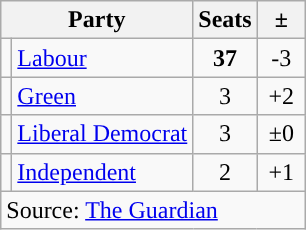<table class="sortable wikitable">
<tr>
<th colspan="2">Party</th>
<th>Seats</th>
<th>  ±  </th>
</tr>
<tr>
<td style="background-color: "></td>
<td><a href='#'>Labour</a></td>
<td align="center"><strong>37</strong></td>
<td align="center">-3</td>
</tr>
<tr>
<td style="background-color: "></td>
<td><a href='#'>Green</a></td>
<td align="center">3</td>
<td align="center">+2</td>
</tr>
<tr>
<td style="background-color: "></td>
<td><a href='#'>Liberal Democrat</a></td>
<td align="center">3</td>
<td align="center">±0</td>
</tr>
<tr>
<td style="background-color: "></td>
<td><a href='#'>Independent</a></td>
<td align="center">2</td>
<td align="center">+1</td>
</tr>
<tr>
<td colspan=4>Source: <a href='#'>The Guardian</a></td>
</tr>
</table>
